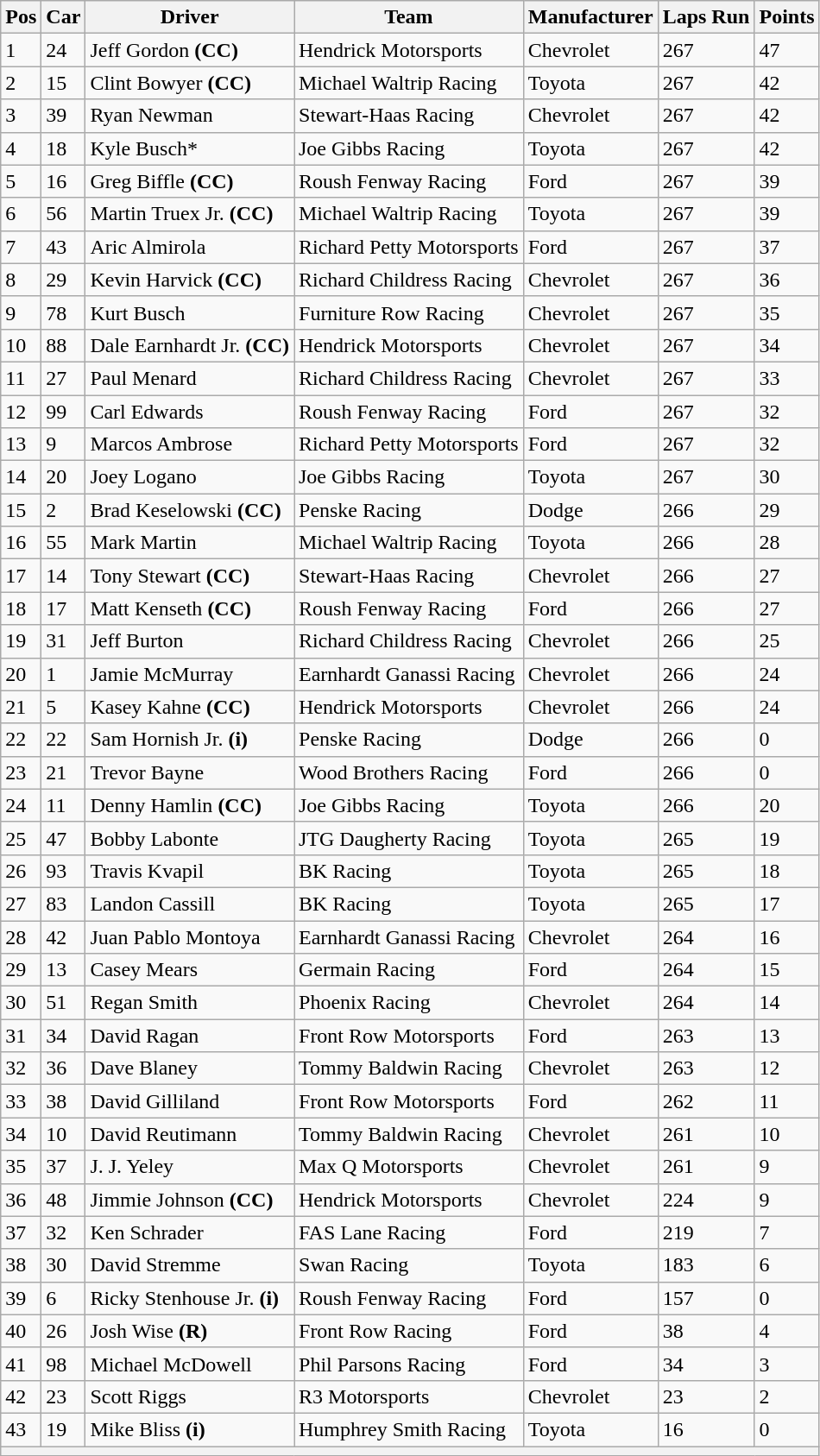<table class="sortable wikitable" border="1">
<tr>
<th>Pos</th>
<th>Car</th>
<th>Driver</th>
<th>Team</th>
<th>Manufacturer</th>
<th>Laps Run</th>
<th>Points</th>
</tr>
<tr>
<td>1</td>
<td>24</td>
<td>Jeff Gordon <strong>(CC)</strong></td>
<td>Hendrick Motorsports</td>
<td>Chevrolet</td>
<td>267</td>
<td>47</td>
</tr>
<tr>
<td>2</td>
<td>15</td>
<td>Clint Bowyer <strong>(CC)</strong></td>
<td>Michael Waltrip Racing</td>
<td>Toyota</td>
<td>267</td>
<td>42</td>
</tr>
<tr>
<td>3</td>
<td>39</td>
<td>Ryan Newman</td>
<td>Stewart-Haas Racing</td>
<td>Chevrolet</td>
<td>267</td>
<td>42</td>
</tr>
<tr>
<td>4</td>
<td>18</td>
<td>Kyle Busch*</td>
<td>Joe Gibbs Racing</td>
<td>Toyota</td>
<td>267</td>
<td>42</td>
</tr>
<tr>
<td>5</td>
<td>16</td>
<td>Greg Biffle <strong>(CC)</strong></td>
<td>Roush Fenway Racing</td>
<td>Ford</td>
<td>267</td>
<td>39</td>
</tr>
<tr>
<td>6</td>
<td>56</td>
<td>Martin Truex Jr. <strong>(CC)</strong></td>
<td>Michael Waltrip Racing</td>
<td>Toyota</td>
<td>267</td>
<td>39</td>
</tr>
<tr>
<td>7</td>
<td>43</td>
<td>Aric Almirola</td>
<td>Richard Petty Motorsports</td>
<td>Ford</td>
<td>267</td>
<td>37</td>
</tr>
<tr>
<td>8</td>
<td>29</td>
<td>Kevin Harvick <strong>(CC)</strong></td>
<td>Richard Childress Racing</td>
<td>Chevrolet</td>
<td>267</td>
<td>36</td>
</tr>
<tr>
<td>9</td>
<td>78</td>
<td>Kurt Busch</td>
<td>Furniture Row Racing</td>
<td>Chevrolet</td>
<td>267</td>
<td>35</td>
</tr>
<tr>
<td>10</td>
<td>88</td>
<td>Dale Earnhardt Jr. <strong>(CC)</strong></td>
<td>Hendrick Motorsports</td>
<td>Chevrolet</td>
<td>267</td>
<td>34</td>
</tr>
<tr>
<td>11</td>
<td>27</td>
<td>Paul Menard</td>
<td>Richard Childress Racing</td>
<td>Chevrolet</td>
<td>267</td>
<td>33</td>
</tr>
<tr>
<td>12</td>
<td>99</td>
<td>Carl Edwards</td>
<td>Roush Fenway Racing</td>
<td>Ford</td>
<td>267</td>
<td>32</td>
</tr>
<tr>
<td>13</td>
<td>9</td>
<td>Marcos Ambrose</td>
<td>Richard Petty Motorsports</td>
<td>Ford</td>
<td>267</td>
<td>32</td>
</tr>
<tr>
<td>14</td>
<td>20</td>
<td>Joey Logano</td>
<td>Joe Gibbs Racing</td>
<td>Toyota</td>
<td>267</td>
<td>30</td>
</tr>
<tr>
<td>15</td>
<td>2</td>
<td>Brad Keselowski <strong>(CC)</strong></td>
<td>Penske Racing</td>
<td>Dodge</td>
<td>266</td>
<td>29</td>
</tr>
<tr>
<td>16</td>
<td>55</td>
<td>Mark Martin</td>
<td>Michael Waltrip Racing</td>
<td>Toyota</td>
<td>266</td>
<td>28</td>
</tr>
<tr>
<td>17</td>
<td>14</td>
<td>Tony Stewart <strong>(CC)</strong></td>
<td>Stewart-Haas Racing</td>
<td>Chevrolet</td>
<td>266</td>
<td>27</td>
</tr>
<tr>
<td>18</td>
<td>17</td>
<td>Matt Kenseth <strong>(CC)</strong></td>
<td>Roush Fenway Racing</td>
<td>Ford</td>
<td>266</td>
<td>27</td>
</tr>
<tr>
<td>19</td>
<td>31</td>
<td>Jeff Burton</td>
<td>Richard Childress Racing</td>
<td>Chevrolet</td>
<td>266</td>
<td>25</td>
</tr>
<tr>
<td>20</td>
<td>1</td>
<td>Jamie McMurray</td>
<td>Earnhardt Ganassi Racing</td>
<td>Chevrolet</td>
<td>266</td>
<td>24</td>
</tr>
<tr>
<td>21</td>
<td>5</td>
<td>Kasey Kahne <strong>(CC)</strong></td>
<td>Hendrick Motorsports</td>
<td>Chevrolet</td>
<td>266</td>
<td>24</td>
</tr>
<tr>
<td>22</td>
<td>22</td>
<td>Sam Hornish Jr. <strong>(i)</strong></td>
<td>Penske Racing</td>
<td>Dodge</td>
<td>266</td>
<td>0</td>
</tr>
<tr>
<td>23</td>
<td>21</td>
<td>Trevor Bayne</td>
<td>Wood Brothers Racing</td>
<td>Ford</td>
<td>266</td>
<td>0</td>
</tr>
<tr>
<td>24</td>
<td>11</td>
<td>Denny Hamlin <strong>(CC)</strong></td>
<td>Joe Gibbs Racing</td>
<td>Toyota</td>
<td>266</td>
<td>20</td>
</tr>
<tr>
<td>25</td>
<td>47</td>
<td>Bobby Labonte</td>
<td>JTG Daugherty Racing</td>
<td>Toyota</td>
<td>265</td>
<td>19</td>
</tr>
<tr>
<td>26</td>
<td>93</td>
<td>Travis Kvapil</td>
<td>BK Racing</td>
<td>Toyota</td>
<td>265</td>
<td>18</td>
</tr>
<tr>
<td>27</td>
<td>83</td>
<td>Landon Cassill</td>
<td>BK Racing</td>
<td>Toyota</td>
<td>265</td>
<td>17</td>
</tr>
<tr>
<td>28</td>
<td>42</td>
<td>Juan Pablo Montoya</td>
<td>Earnhardt Ganassi Racing</td>
<td>Chevrolet</td>
<td>264</td>
<td>16</td>
</tr>
<tr>
<td>29</td>
<td>13</td>
<td>Casey Mears</td>
<td>Germain Racing</td>
<td>Ford</td>
<td>264</td>
<td>15</td>
</tr>
<tr>
<td>30</td>
<td>51</td>
<td>Regan Smith</td>
<td>Phoenix Racing</td>
<td>Chevrolet</td>
<td>264</td>
<td>14</td>
</tr>
<tr>
<td>31</td>
<td>34</td>
<td>David Ragan</td>
<td>Front Row Motorsports</td>
<td>Ford</td>
<td>263</td>
<td>13</td>
</tr>
<tr>
<td>32</td>
<td>36</td>
<td>Dave Blaney</td>
<td>Tommy Baldwin Racing</td>
<td>Chevrolet</td>
<td>263</td>
<td>12</td>
</tr>
<tr>
<td>33</td>
<td>38</td>
<td>David Gilliland</td>
<td>Front Row Motorsports</td>
<td>Ford</td>
<td>262</td>
<td>11</td>
</tr>
<tr>
<td>34</td>
<td>10</td>
<td>David Reutimann</td>
<td>Tommy Baldwin Racing</td>
<td>Chevrolet</td>
<td>261</td>
<td>10</td>
</tr>
<tr>
<td>35</td>
<td>37</td>
<td>J. J. Yeley</td>
<td>Max Q Motorsports</td>
<td>Chevrolet</td>
<td>261</td>
<td>9</td>
</tr>
<tr>
<td>36</td>
<td>48</td>
<td>Jimmie Johnson <strong>(CC)</strong></td>
<td>Hendrick Motorsports</td>
<td>Chevrolet</td>
<td>224</td>
<td>9</td>
</tr>
<tr>
<td>37</td>
<td>32</td>
<td>Ken Schrader</td>
<td>FAS Lane Racing</td>
<td>Ford</td>
<td>219</td>
<td>7</td>
</tr>
<tr>
<td>38</td>
<td>30</td>
<td>David Stremme</td>
<td>Swan Racing</td>
<td>Toyota</td>
<td>183</td>
<td>6</td>
</tr>
<tr>
<td>39</td>
<td>6</td>
<td>Ricky Stenhouse Jr. <strong>(i)</strong></td>
<td>Roush Fenway Racing</td>
<td>Ford</td>
<td>157</td>
<td>0</td>
</tr>
<tr>
<td>40</td>
<td>26</td>
<td>Josh Wise <strong>(R)</strong></td>
<td>Front Row Racing</td>
<td>Ford</td>
<td>38</td>
<td>4</td>
</tr>
<tr>
<td>41</td>
<td>98</td>
<td>Michael McDowell</td>
<td>Phil Parsons Racing</td>
<td>Ford</td>
<td>34</td>
<td>3</td>
</tr>
<tr>
<td>42</td>
<td>23</td>
<td>Scott Riggs</td>
<td>R3 Motorsports</td>
<td>Chevrolet</td>
<td>23</td>
<td>2</td>
</tr>
<tr>
<td>43</td>
<td>19</td>
<td>Mike Bliss <strong>(i)</strong></td>
<td>Humphrey Smith Racing</td>
<td>Toyota</td>
<td>16</td>
<td>0</td>
</tr>
<tr>
<th colspan="8"></th>
</tr>
</table>
